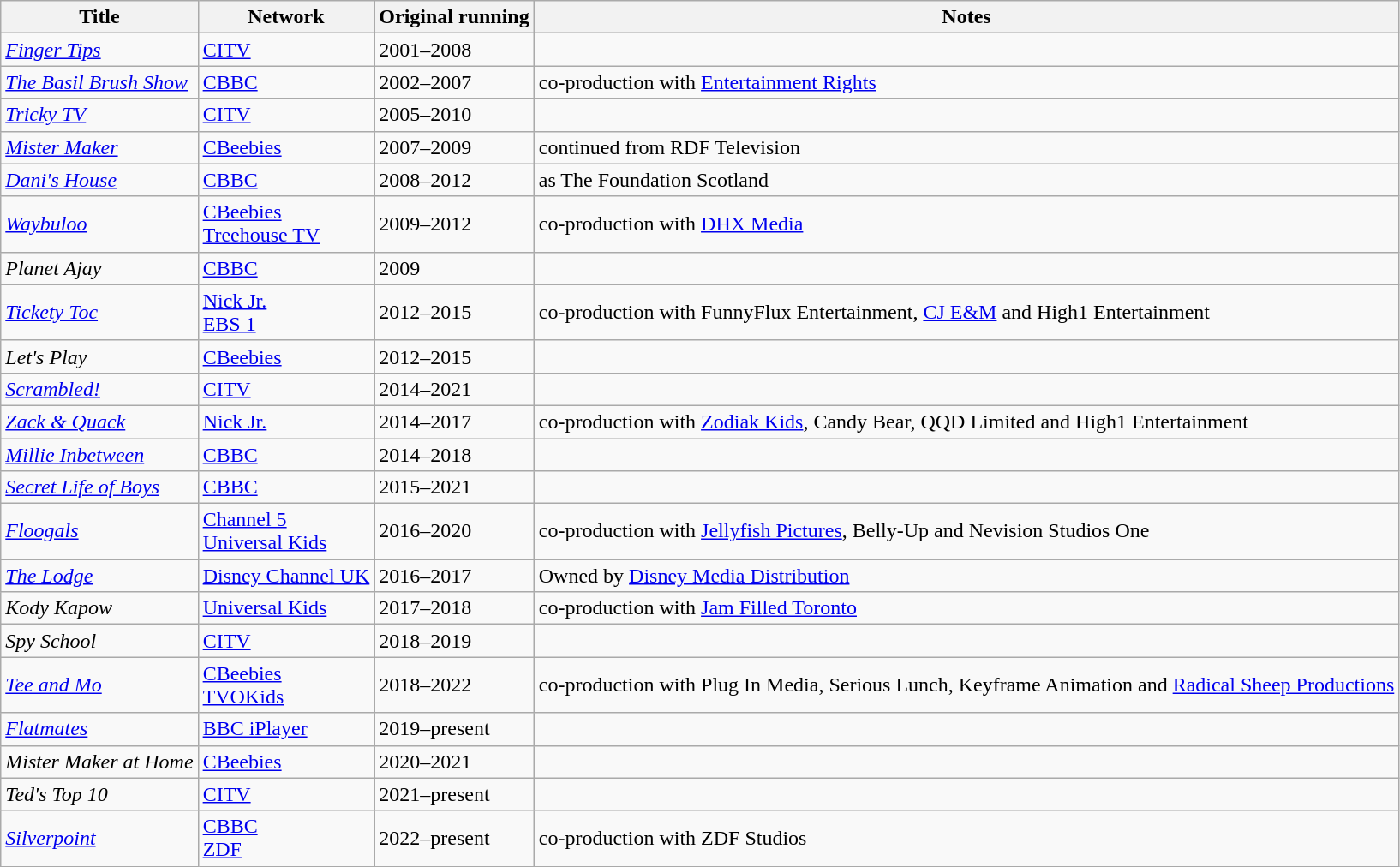<table class="wikitable sortable">
<tr>
<th>Title</th>
<th>Network</th>
<th>Original running</th>
<th>Notes</th>
</tr>
<tr>
<td><em><a href='#'>Finger Tips</a></em></td>
<td><a href='#'>CITV</a></td>
<td>2001–2008</td>
<td></td>
</tr>
<tr>
<td><em><a href='#'>The Basil Brush Show</a></em></td>
<td><a href='#'>CBBC</a></td>
<td>2002–2007</td>
<td>co-production with <a href='#'>Entertainment Rights</a></td>
</tr>
<tr>
<td><em><a href='#'>Tricky TV</a></em></td>
<td><a href='#'>CITV</a></td>
<td>2005–2010</td>
<td></td>
</tr>
<tr>
<td><em><a href='#'>Mister Maker</a></em></td>
<td><a href='#'>CBeebies</a></td>
<td>2007–2009</td>
<td>continued from RDF Television</td>
</tr>
<tr>
<td><em><a href='#'>Dani's House</a></em></td>
<td><a href='#'>CBBC</a></td>
<td>2008–2012</td>
<td>as The Foundation Scotland</td>
</tr>
<tr>
<td><em><a href='#'>Waybuloo</a></em></td>
<td><a href='#'>CBeebies</a><br><a href='#'>Treehouse TV</a></td>
<td>2009–2012</td>
<td>co-production with <a href='#'>DHX Media</a></td>
</tr>
<tr>
<td><em>Planet Ajay</em></td>
<td><a href='#'>CBBC</a></td>
<td>2009</td>
<td></td>
</tr>
<tr>
<td><em><a href='#'>Tickety Toc</a></em></td>
<td><a href='#'>Nick Jr.</a><br><a href='#'>EBS 1</a></td>
<td>2012–2015</td>
<td>co-production with FunnyFlux Entertainment, <a href='#'>CJ E&M</a> and High1 Entertainment</td>
</tr>
<tr>
<td><em>Let's Play</em></td>
<td><a href='#'>CBeebies</a></td>
<td>2012–2015</td>
<td></td>
</tr>
<tr>
<td><em><a href='#'>Scrambled!</a></em></td>
<td><a href='#'>CITV</a></td>
<td>2014–2021</td>
<td></td>
</tr>
<tr>
<td><em><a href='#'>Zack & Quack</a></em></td>
<td><a href='#'>Nick Jr.</a></td>
<td>2014–2017</td>
<td>co-production with <a href='#'>Zodiak Kids</a>, Candy Bear, QQD Limited and High1 Entertainment</td>
</tr>
<tr>
<td><em><a href='#'>Millie Inbetween</a></em></td>
<td><a href='#'>CBBC</a></td>
<td>2014–2018</td>
<td></td>
</tr>
<tr>
<td><em><a href='#'>Secret Life of Boys</a></em></td>
<td><a href='#'>CBBC</a></td>
<td>2015–2021</td>
<td></td>
</tr>
<tr>
<td><em><a href='#'>Floogals</a></em></td>
<td><a href='#'>Channel 5</a><br><a href='#'>Universal Kids</a></td>
<td>2016–2020</td>
<td>co-production with <a href='#'>Jellyfish Pictures</a>, Belly-Up and Nevision Studios One</td>
</tr>
<tr>
<td><em><a href='#'>The Lodge</a></em></td>
<td><a href='#'>Disney Channel UK</a></td>
<td>2016–2017</td>
<td>Owned by <a href='#'>Disney Media Distribution</a></td>
</tr>
<tr>
<td><em>Kody Kapow</em></td>
<td><a href='#'>Universal Kids</a></td>
<td>2017–2018</td>
<td>co-production with <a href='#'>Jam Filled Toronto</a></td>
</tr>
<tr>
<td><em>Spy School</em></td>
<td><a href='#'>CITV</a></td>
<td>2018–2019</td>
<td></td>
</tr>
<tr>
<td><em><a href='#'>Tee and Mo</a></em></td>
<td><a href='#'>CBeebies</a><br><a href='#'>TVOKids</a></td>
<td>2018–2022</td>
<td>co-production with Plug In Media, Serious Lunch, Keyframe Animation and <a href='#'>Radical Sheep Productions</a></td>
</tr>
<tr>
<td><em><a href='#'>Flatmates</a></em></td>
<td><a href='#'>BBC iPlayer</a></td>
<td>2019–present</td>
<td></td>
</tr>
<tr>
<td><em>Mister Maker at Home</em></td>
<td><a href='#'>CBeebies</a></td>
<td>2020–2021</td>
<td></td>
</tr>
<tr>
<td><em>Ted's Top 10</em></td>
<td><a href='#'>CITV</a></td>
<td>2021–present</td>
<td></td>
</tr>
<tr>
<td><em><a href='#'>Silverpoint</a></em></td>
<td><a href='#'>CBBC</a><br><a href='#'>ZDF</a></td>
<td>2022–present</td>
<td>co-production with ZDF Studios</td>
</tr>
</table>
